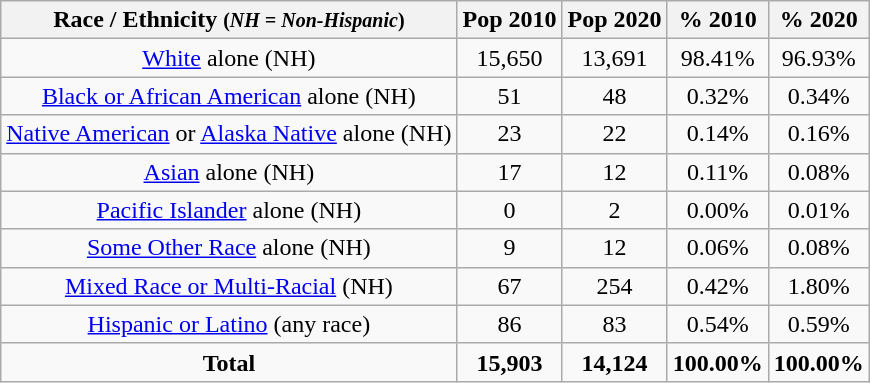<table class="wikitable" style="text-align:center;">
<tr>
<th>Race / Ethnicity <small>(<em>NH = Non-Hispanic</em>)</small></th>
<th>Pop 2010</th>
<th>Pop 2020</th>
<th>% 2010</th>
<th>% 2020</th>
</tr>
<tr>
<td><a href='#'>White</a> alone (NH)</td>
<td>15,650</td>
<td>13,691</td>
<td>98.41%</td>
<td>96.93%</td>
</tr>
<tr>
<td><a href='#'>Black or African American</a> alone (NH)</td>
<td>51</td>
<td>48</td>
<td>0.32%</td>
<td>0.34%</td>
</tr>
<tr>
<td><a href='#'>Native American</a> or <a href='#'>Alaska Native</a> alone (NH)</td>
<td>23</td>
<td>22</td>
<td>0.14%</td>
<td>0.16%</td>
</tr>
<tr>
<td><a href='#'>Asian</a> alone (NH)</td>
<td>17</td>
<td>12</td>
<td>0.11%</td>
<td>0.08%</td>
</tr>
<tr>
<td><a href='#'>Pacific Islander</a> alone (NH)</td>
<td>0</td>
<td>2</td>
<td>0.00%</td>
<td>0.01%</td>
</tr>
<tr>
<td><a href='#'>Some Other Race</a> alone (NH)</td>
<td>9</td>
<td>12</td>
<td>0.06%</td>
<td>0.08%</td>
</tr>
<tr>
<td><a href='#'>Mixed Race or Multi-Racial</a> (NH)</td>
<td>67</td>
<td>254</td>
<td>0.42%</td>
<td>1.80%</td>
</tr>
<tr>
<td><a href='#'>Hispanic or Latino</a> (any race)</td>
<td>86</td>
<td>83</td>
<td>0.54%</td>
<td>0.59%</td>
</tr>
<tr>
<td><strong>Total</strong></td>
<td><strong>15,903</strong></td>
<td><strong>14,124</strong></td>
<td><strong>100.00%</strong></td>
<td><strong>100.00%</strong></td>
</tr>
</table>
